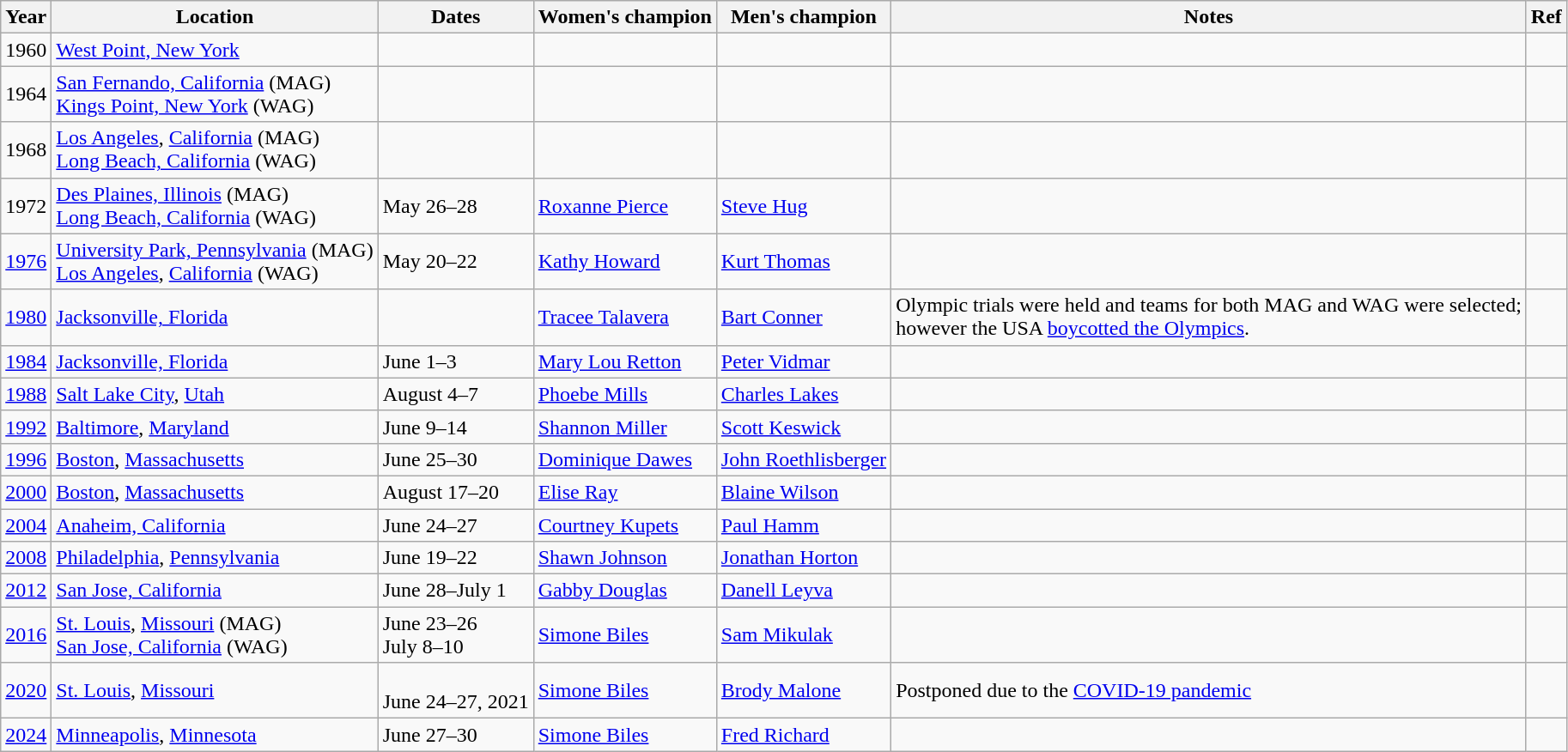<table class=wikitable>
<tr>
<th>Year</th>
<th>Location</th>
<th>Dates</th>
<th>Women's champion</th>
<th>Men's champion</th>
<th>Notes</th>
<th>Ref</th>
</tr>
<tr>
<td>1960</td>
<td><a href='#'>West Point, New York</a></td>
<td></td>
<td></td>
<td></td>
<td></td>
<td></td>
</tr>
<tr>
<td>1964</td>
<td><a href='#'>San Fernando, California</a> (MAG)<br><a href='#'>Kings Point, New York</a> (WAG)</td>
<td></td>
<td></td>
<td></td>
<td></td>
<td></td>
</tr>
<tr>
<td>1968</td>
<td><a href='#'>Los Angeles</a>, <a href='#'>California</a> (MAG)<br><a href='#'>Long Beach, California</a> (WAG)</td>
<td></td>
<td></td>
<td></td>
<td></td>
<td></td>
</tr>
<tr>
<td>1972</td>
<td><a href='#'>Des Plaines, Illinois</a> (MAG)<br><a href='#'>Long Beach, California</a> (WAG)</td>
<td>May 26–28</td>
<td><a href='#'>Roxanne Pierce</a></td>
<td><a href='#'>Steve Hug</a></td>
<td></td>
<td></td>
</tr>
<tr>
<td><a href='#'>1976</a></td>
<td><a href='#'>University Park, Pennsylvania</a> (MAG)<br><a href='#'>Los Angeles</a>, <a href='#'>California</a> (WAG)</td>
<td>May 20–22</td>
<td><a href='#'>Kathy Howard</a></td>
<td><a href='#'>Kurt Thomas</a></td>
<td></td>
<td></td>
</tr>
<tr>
<td><a href='#'>1980</a></td>
<td><a href='#'>Jacksonville, Florida</a></td>
<td></td>
<td><a href='#'>Tracee Talavera</a></td>
<td><a href='#'>Bart Conner</a></td>
<td>Olympic trials were held and teams for both MAG and WAG were selected;<br>however the USA <a href='#'>boycotted the Olympics</a>.</td>
<td></td>
</tr>
<tr>
<td><a href='#'>1984</a></td>
<td><a href='#'>Jacksonville, Florida</a></td>
<td>June 1–3</td>
<td><a href='#'>Mary Lou Retton</a></td>
<td><a href='#'>Peter Vidmar</a></td>
<td></td>
<td></td>
</tr>
<tr>
<td><a href='#'>1988</a></td>
<td><a href='#'>Salt Lake City</a>, <a href='#'>Utah</a></td>
<td>August 4–7</td>
<td><a href='#'>Phoebe Mills</a></td>
<td><a href='#'>Charles Lakes</a></td>
<td></td>
<td></td>
</tr>
<tr>
<td><a href='#'>1992</a></td>
<td><a href='#'>Baltimore</a>, <a href='#'>Maryland</a></td>
<td>June 9–14</td>
<td><a href='#'>Shannon Miller</a></td>
<td><a href='#'>Scott Keswick</a></td>
<td></td>
<td></td>
</tr>
<tr>
<td><a href='#'>1996</a></td>
<td><a href='#'>Boston</a>, <a href='#'>Massachusetts</a></td>
<td>June 25–30</td>
<td><a href='#'>Dominique Dawes</a></td>
<td><a href='#'>John Roethlisberger</a></td>
<td></td>
<td></td>
</tr>
<tr>
<td><a href='#'>2000</a></td>
<td><a href='#'>Boston</a>, <a href='#'>Massachusetts</a></td>
<td>August 17–20</td>
<td><a href='#'>Elise Ray</a></td>
<td><a href='#'>Blaine Wilson</a></td>
<td></td>
<td></td>
</tr>
<tr>
<td><a href='#'>2004</a></td>
<td><a href='#'>Anaheim, California</a></td>
<td>June 24–27</td>
<td><a href='#'>Courtney Kupets</a></td>
<td><a href='#'>Paul Hamm</a></td>
<td></td>
<td></td>
</tr>
<tr>
<td><a href='#'>2008</a></td>
<td><a href='#'>Philadelphia</a>, <a href='#'>Pennsylvania</a></td>
<td>June 19–22</td>
<td><a href='#'>Shawn Johnson</a></td>
<td><a href='#'>Jonathan Horton</a></td>
<td></td>
<td></td>
</tr>
<tr>
<td><a href='#'>2012</a></td>
<td><a href='#'>San Jose, California</a></td>
<td>June 28–July 1</td>
<td><a href='#'>Gabby Douglas</a></td>
<td><a href='#'>Danell Leyva</a></td>
<td></td>
<td></td>
</tr>
<tr>
<td><a href='#'>2016</a></td>
<td><a href='#'>St. Louis</a>, <a href='#'>Missouri</a> (MAG)<br><a href='#'>San Jose, California</a> (WAG)</td>
<td>June 23–26<br>July 8–10</td>
<td><a href='#'>Simone Biles</a></td>
<td><a href='#'>Sam Mikulak</a></td>
<td></td>
<td><br></td>
</tr>
<tr>
<td><a href='#'>2020</a></td>
<td><a href='#'>St. Louis</a>, <a href='#'>Missouri</a></td>
<td><br>June 24–27, 2021</td>
<td><a href='#'>Simone Biles</a></td>
<td><a href='#'>Brody Malone</a></td>
<td>Postponed due to the <a href='#'>COVID-19 pandemic</a></td>
<td><br></td>
</tr>
<tr>
<td><a href='#'>2024</a></td>
<td><a href='#'>Minneapolis</a>, <a href='#'>Minnesota</a></td>
<td>June 27–30</td>
<td><a href='#'>Simone Biles</a></td>
<td><a href='#'>Fred Richard</a></td>
<td></td>
<td></td>
</tr>
</table>
